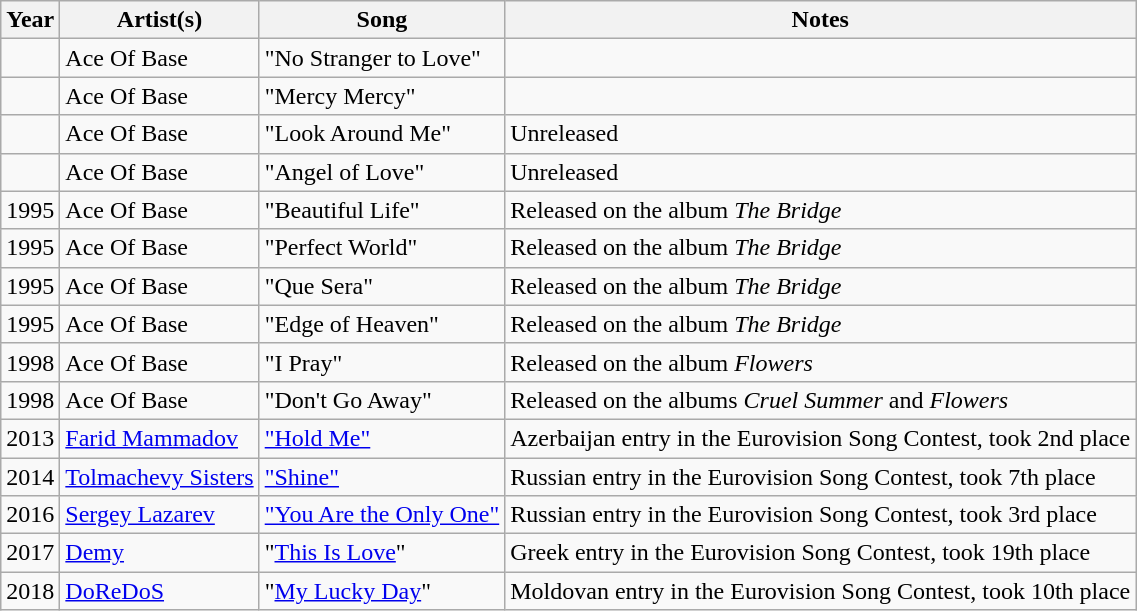<table class="wikitable">
<tr>
<th>Year</th>
<th>Artist(s)</th>
<th>Song</th>
<th>Notes</th>
</tr>
<tr>
<td></td>
<td>Ace Of Base</td>
<td>"No Stranger to Love"</td>
<td></td>
</tr>
<tr>
<td></td>
<td>Ace Of Base</td>
<td>"Mercy Mercy"</td>
<td></td>
</tr>
<tr>
<td></td>
<td>Ace Of Base</td>
<td>"Look Around Me"</td>
<td>Unreleased</td>
</tr>
<tr>
<td></td>
<td>Ace Of Base</td>
<td>"Angel of Love"</td>
<td>Unreleased</td>
</tr>
<tr>
<td>1995</td>
<td>Ace Of Base</td>
<td>"Beautiful Life"</td>
<td>Released on the album <em>The Bridge</em></td>
</tr>
<tr>
<td>1995</td>
<td>Ace Of Base</td>
<td>"Perfect World"</td>
<td>Released on the album <em>The Bridge</em></td>
</tr>
<tr>
<td>1995</td>
<td>Ace Of Base</td>
<td>"Que Sera"</td>
<td>Released on the album <em>The Bridge</em></td>
</tr>
<tr>
<td>1995</td>
<td>Ace Of Base</td>
<td>"Edge of Heaven"</td>
<td>Released on the album <em>The Bridge</em></td>
</tr>
<tr>
<td>1998</td>
<td>Ace Of Base</td>
<td>"I Pray"</td>
<td>Released on the album <em>Flowers</em></td>
</tr>
<tr>
<td>1998</td>
<td>Ace Of Base</td>
<td>"Don't Go Away"</td>
<td>Released on the albums <em>Cruel Summer</em> and <em>Flowers</em></td>
</tr>
<tr>
<td>2013</td>
<td><a href='#'>Farid Mammadov</a></td>
<td><a href='#'>"Hold Me"</a></td>
<td>Azerbaijan entry in the Eurovision Song Contest, took 2nd place</td>
</tr>
<tr>
<td>2014</td>
<td><a href='#'>Tolmachevy Sisters</a></td>
<td><a href='#'>"Shine"</a></td>
<td>Russian entry in the Eurovision Song Contest, took 7th place</td>
</tr>
<tr>
<td>2016</td>
<td><a href='#'>Sergey Lazarev</a></td>
<td><a href='#'>"You Are the Only One"</a></td>
<td>Russian entry in the Eurovision Song Contest, took 3rd place</td>
</tr>
<tr>
<td>2017</td>
<td><a href='#'>Demy</a></td>
<td>"<a href='#'>This Is Love</a>"</td>
<td>Greek entry in the Eurovision Song Contest, took 19th place</td>
</tr>
<tr>
<td>2018</td>
<td><a href='#'>DoReDoS</a></td>
<td>"<a href='#'>My Lucky Day</a>"</td>
<td>Moldovan entry in the Eurovision Song Contest, took 10th place</td>
</tr>
</table>
